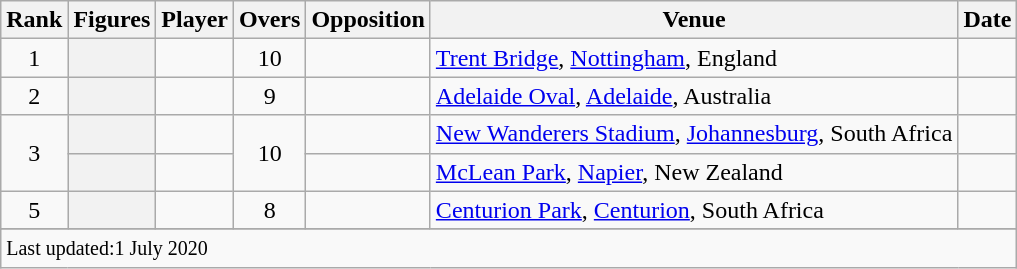<table class="wikitable plainrowheaders sortable">
<tr>
<th scope=col>Rank</th>
<th scope=col>Figures</th>
<th scope=col>Player</th>
<th scope=col>Overs</th>
<th scope=col>Opposition</th>
<th scope=col>Venue</th>
<th scope=col>Date</th>
</tr>
<tr>
<td scope=row style=text-align:center;>1</td>
<th scope=row style=text-align:center;></th>
<td></td>
<td align=center>10</td>
<td></td>
<td><a href='#'>Trent Bridge</a>, <a href='#'>Nottingham</a>, England</td>
<td></td>
</tr>
<tr>
<td align=center>2</td>
<th scope=row style=text-align:center;></th>
<td></td>
<td align=center>9</td>
<td></td>
<td><a href='#'>Adelaide Oval</a>, <a href='#'>Adelaide</a>, Australia</td>
<td></td>
</tr>
<tr>
<td align=center rowspan=2>3</td>
<th scope=row style=text-align:center;></th>
<td></td>
<td align=center rowspan=2>10</td>
<td></td>
<td><a href='#'>New Wanderers Stadium</a>, <a href='#'>Johannesburg</a>, South Africa</td>
<td></td>
</tr>
<tr>
<th scope=row style=text-align:center;></th>
<td></td>
<td></td>
<td><a href='#'>McLean Park</a>, <a href='#'>Napier</a>, New Zealand</td>
<td></td>
</tr>
<tr>
<td align=center>5</td>
<th scope=row style=text-align:center;></th>
<td></td>
<td align=center>8</td>
<td></td>
<td><a href='#'>Centurion Park</a>, <a href='#'>Centurion</a>, South Africa</td>
<td></td>
</tr>
<tr>
</tr>
<tr class=sortbottom>
<td colspan=7><small>Last updated:1 July 2020</small></td>
</tr>
</table>
